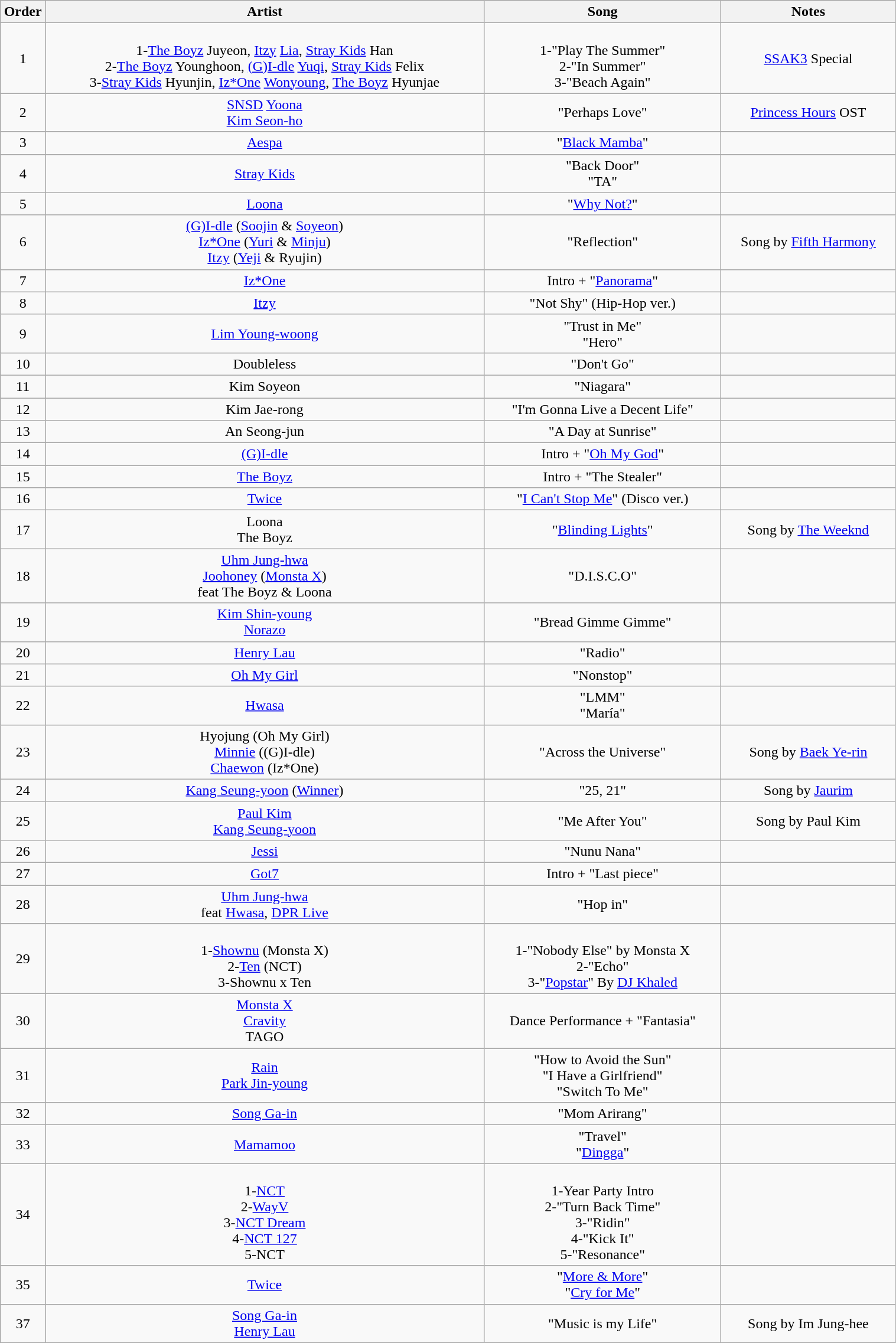<table class="wikitable" style="text-align:center; width:80%;">
<tr>
<th width="5%">Order</th>
<th>Artist</th>
<th>Song</th>
<th>Notes</th>
</tr>
<tr>
<td>1</td>
<td><br>1-<a href='#'>The Boyz</a> Juyeon, <a href='#'>Itzy</a> <a href='#'>Lia</a>, <a href='#'>Stray Kids</a> Han <br>
2-<a href='#'>The Boyz</a> Younghoon, <a href='#'>(G)I-dle</a> <a href='#'>Yuqi</a>, <a href='#'>Stray Kids</a> Felix <br>
3-<a href='#'>Stray Kids</a> Hyunjin, <a href='#'>Iz*One</a>  <a href='#'>Wonyoung</a>, <a href='#'>The Boyz</a> Hyunjae</td>
<td><br>1-"Play The Summer" <br>
2-"In Summer"<br>
3-"Beach Again"</td>
<td><a href='#'>SSAK3</a> Special</td>
</tr>
<tr>
<td>2</td>
<td><a href='#'>SNSD</a> <a href='#'>Yoona</a> <br> <a href='#'>Kim Seon-ho</a></td>
<td>"Perhaps Love"</td>
<td><a href='#'>Princess Hours</a> OST</td>
</tr>
<tr>
<td>3</td>
<td><a href='#'>Aespa</a></td>
<td>"<a href='#'>Black Mamba</a>"</td>
<td></td>
</tr>
<tr>
<td>4</td>
<td><a href='#'>Stray Kids</a></td>
<td>"Back Door" <br> "TA"</td>
<td></td>
</tr>
<tr>
<td>5</td>
<td><a href='#'>Loona</a></td>
<td>"<a href='#'>Why Not?</a>"</td>
<td></td>
</tr>
<tr>
<td>6</td>
<td><a href='#'>(G)I-dle</a> (<a href='#'>Soojin</a> & <a href='#'>Soyeon</a>) <br> <a href='#'>Iz*One</a> (<a href='#'>Yuri</a> & <a href='#'>Minju</a>) <br> <a href='#'>Itzy</a> (<a href='#'>Yeji</a> & Ryujin)</td>
<td>"Reflection"</td>
<td>Song by <a href='#'>Fifth Harmony</a></td>
</tr>
<tr>
<td>7</td>
<td><a href='#'>Iz*One</a></td>
<td>Intro + "<a href='#'>Panorama</a>"</td>
<td></td>
</tr>
<tr>
<td>8</td>
<td><a href='#'>Itzy</a></td>
<td>"Not Shy" (Hip-Hop ver.)</td>
<td></td>
</tr>
<tr>
<td>9</td>
<td><a href='#'>Lim Young-woong</a></td>
<td>"Trust in Me" <br> "Hero"</td>
<td></td>
</tr>
<tr>
<td>10</td>
<td>Doubleless</td>
<td>"Don't Go"</td>
<td></td>
</tr>
<tr>
<td>11</td>
<td>Kim Soyeon</td>
<td>"Niagara"</td>
<td></td>
</tr>
<tr>
<td>12</td>
<td>Kim Jae-rong</td>
<td>"I'm Gonna Live a Decent Life"</td>
<td></td>
</tr>
<tr>
<td>13</td>
<td>An Seong-jun</td>
<td>"A Day at Sunrise"</td>
<td></td>
</tr>
<tr>
<td>14</td>
<td><a href='#'>(G)I-dle</a></td>
<td>Intro + "<a href='#'>Oh My God</a>"</td>
<td></td>
</tr>
<tr>
<td>15</td>
<td><a href='#'>The Boyz</a></td>
<td>Intro + "The Stealer"</td>
<td></td>
</tr>
<tr>
<td>16</td>
<td><a href='#'>Twice</a></td>
<td>"<a href='#'>I Can't Stop Me</a>" (Disco ver.)</td>
<td></td>
</tr>
<tr>
<td>17</td>
<td>Loona <br> The Boyz</td>
<td>"<a href='#'>Blinding Lights</a>"</td>
<td>Song by <a href='#'>The Weeknd</a></td>
</tr>
<tr>
<td>18</td>
<td><a href='#'>Uhm Jung-hwa</a> <br> <a href='#'>Joohoney</a> (<a href='#'>Monsta X</a>) <br> feat The Boyz & Loona</td>
<td>"D.I.S.C.O"</td>
<td></td>
</tr>
<tr>
<td>19</td>
<td><a href='#'>Kim Shin-young</a> <br> <a href='#'>Norazo</a></td>
<td>"Bread Gimme Gimme"</td>
<td></td>
</tr>
<tr>
<td>20</td>
<td><a href='#'>Henry Lau</a></td>
<td>"Radio"</td>
<td></td>
</tr>
<tr>
<td>21</td>
<td><a href='#'>Oh My Girl</a></td>
<td>"Nonstop"</td>
<td></td>
</tr>
<tr>
<td>22</td>
<td><a href='#'>Hwasa</a></td>
<td>"LMM" <br> "María"</td>
<td></td>
</tr>
<tr>
<td>23</td>
<td>Hyojung (Oh My Girl) <br> <a href='#'>Minnie</a> ((G)I-dle)<br> <a href='#'>Chaewon</a> (Iz*One)</td>
<td>"Across the Universe"</td>
<td>Song by <a href='#'>Baek Ye-rin</a></td>
</tr>
<tr>
<td>24</td>
<td><a href='#'>Kang Seung-yoon</a> (<a href='#'>Winner</a>)</td>
<td>"25, 21"</td>
<td>Song by <a href='#'>Jaurim</a></td>
</tr>
<tr>
<td>25</td>
<td><a href='#'>Paul Kim</a> <br> <a href='#'>Kang Seung-yoon</a></td>
<td>"Me After You"</td>
<td>Song by Paul Kim</td>
</tr>
<tr>
<td>26</td>
<td><a href='#'>Jessi</a></td>
<td>"Nunu Nana"</td>
<td></td>
</tr>
<tr>
<td>27</td>
<td><a href='#'>Got7</a></td>
<td>Intro + "Last piece"</td>
<td></td>
</tr>
<tr>
<td>28</td>
<td><a href='#'>Uhm Jung-hwa</a> <br> feat <a href='#'>Hwasa</a>, <a href='#'>DPR Live</a></td>
<td>"Hop in"</td>
<td></td>
</tr>
<tr>
<td>29</td>
<td><br>1-<a href='#'>Shownu</a> (Monsta X)<br>
2-<a href='#'>Ten</a> (NCT)<br>
3-Shownu x Ten</td>
<td><br>1-"Nobody Else" by Monsta X <br>
2-"Echo" <br>
3-"<a href='#'>Popstar</a>" By <a href='#'>DJ Khaled</a></td>
<td></td>
</tr>
<tr>
<td>30</td>
<td><a href='#'>Monsta X</a> <br> <a href='#'>Cravity</a> <br> TAGO</td>
<td>Dance Performance + "Fantasia"</td>
<td></td>
</tr>
<tr>
<td>31</td>
<td><a href='#'>Rain</a> <br> <a href='#'>Park Jin-young</a></td>
<td>"How to Avoid the Sun" <br>  "I Have a Girlfriend" <br> "Switch To Me"</td>
<td></td>
</tr>
<tr>
<td>32</td>
<td><a href='#'>Song Ga-in</a></td>
<td>"Mom Arirang"</td>
<td></td>
</tr>
<tr>
<td>33</td>
<td><a href='#'>Mamamoo</a></td>
<td>"Travel" <br> "<a href='#'>Dingga</a>"</td>
<td></td>
</tr>
<tr>
<td>34</td>
<td><br>1-<a href='#'>NCT</a> <br>
2-<a href='#'>WayV</a> <br>
3-<a href='#'>NCT Dream</a> <br>
4-<a href='#'>NCT 127</a> <br>
5-NCT</td>
<td><br>1-Year Party Intro <br>
2-"Turn Back Time" <br>
3-"Ridin"  <br>
4-"Kick It" <br>
5-"Resonance"</td>
<td></td>
</tr>
<tr>
<td>35</td>
<td><a href='#'>Twice</a></td>
<td>"<a href='#'>More & More</a>" <br> "<a href='#'>Cry for Me</a>"</td>
<td></td>
</tr>
<tr>
<td>37</td>
<td><a href='#'>Song Ga-in</a> <br> <a href='#'>Henry Lau</a></td>
<td>"Music is my Life"</td>
<td>Song by Im Jung-hee</td>
</tr>
</table>
